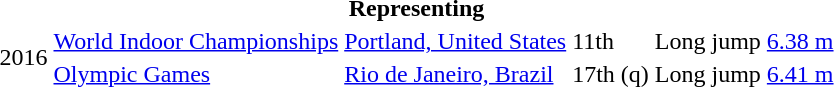<table>
<tr>
<th colspan="6">Representing </th>
</tr>
<tr>
<td rowspan=2>2016</td>
<td><a href='#'>World Indoor Championships</a></td>
<td><a href='#'>Portland, United States</a></td>
<td>11th</td>
<td>Long jump</td>
<td><a href='#'>6.38 m</a></td>
</tr>
<tr>
<td><a href='#'>Olympic Games</a></td>
<td><a href='#'>Rio de Janeiro, Brazil</a></td>
<td>17th (q)</td>
<td>Long jump</td>
<td><a href='#'>6.41 m</a></td>
</tr>
</table>
